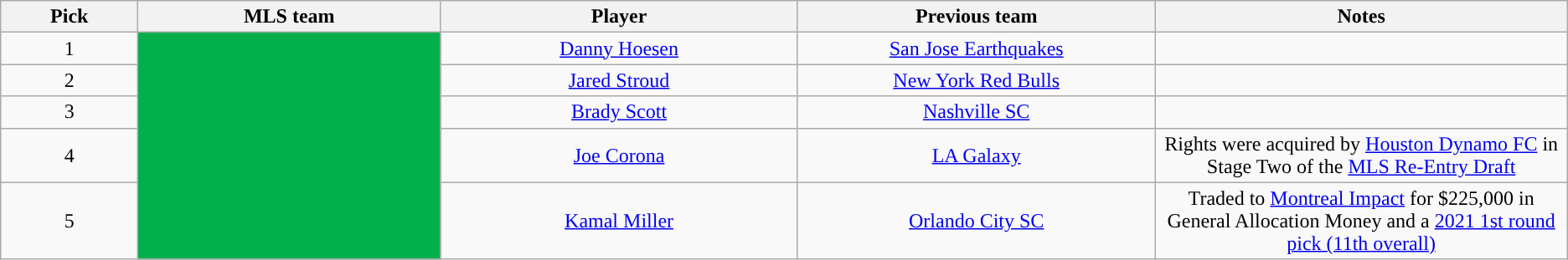<table class="wikitable" style="text-align: center;">
<tr>
<th style="width:5%">Pick</th>
<th style="width:11%">MLS team</th>
<th style="width:13%">Player</th>
<th style="width:13%">Previous team</th>
<th style="width:15%">Notes</th>
</tr>
<tr>
<td>1</td>
<td style="background: #03AF4B" rowspan="5"></td>
<td><a href='#'>Danny Hoesen</a></td>
<td><a href='#'>San Jose Earthquakes</a></td>
<td></td>
</tr>
<tr>
<td>2</td>
<td><a href='#'>Jared Stroud</a></td>
<td><a href='#'>New York Red Bulls</a></td>
<td></td>
</tr>
<tr>
<td>3</td>
<td><a href='#'>Brady Scott</a></td>
<td><a href='#'>Nashville SC</a></td>
<td></td>
</tr>
<tr>
<td>4</td>
<td><a href='#'>Joe Corona</a></td>
<td><a href='#'>LA Galaxy</a></td>
<td>Rights were acquired by <a href='#'>Houston Dynamo FC</a> in Stage Two of the <a href='#'>MLS Re-Entry Draft</a></td>
</tr>
<tr>
<td>5</td>
<td><a href='#'>Kamal Miller</a></td>
<td><a href='#'>Orlando City SC</a></td>
<td>Traded to <a href='#'>Montreal Impact</a> for $225,000 in General Allocation Money and a <a href='#'>2021 1st round pick (11th overall)</a></td>
</tr>
</table>
